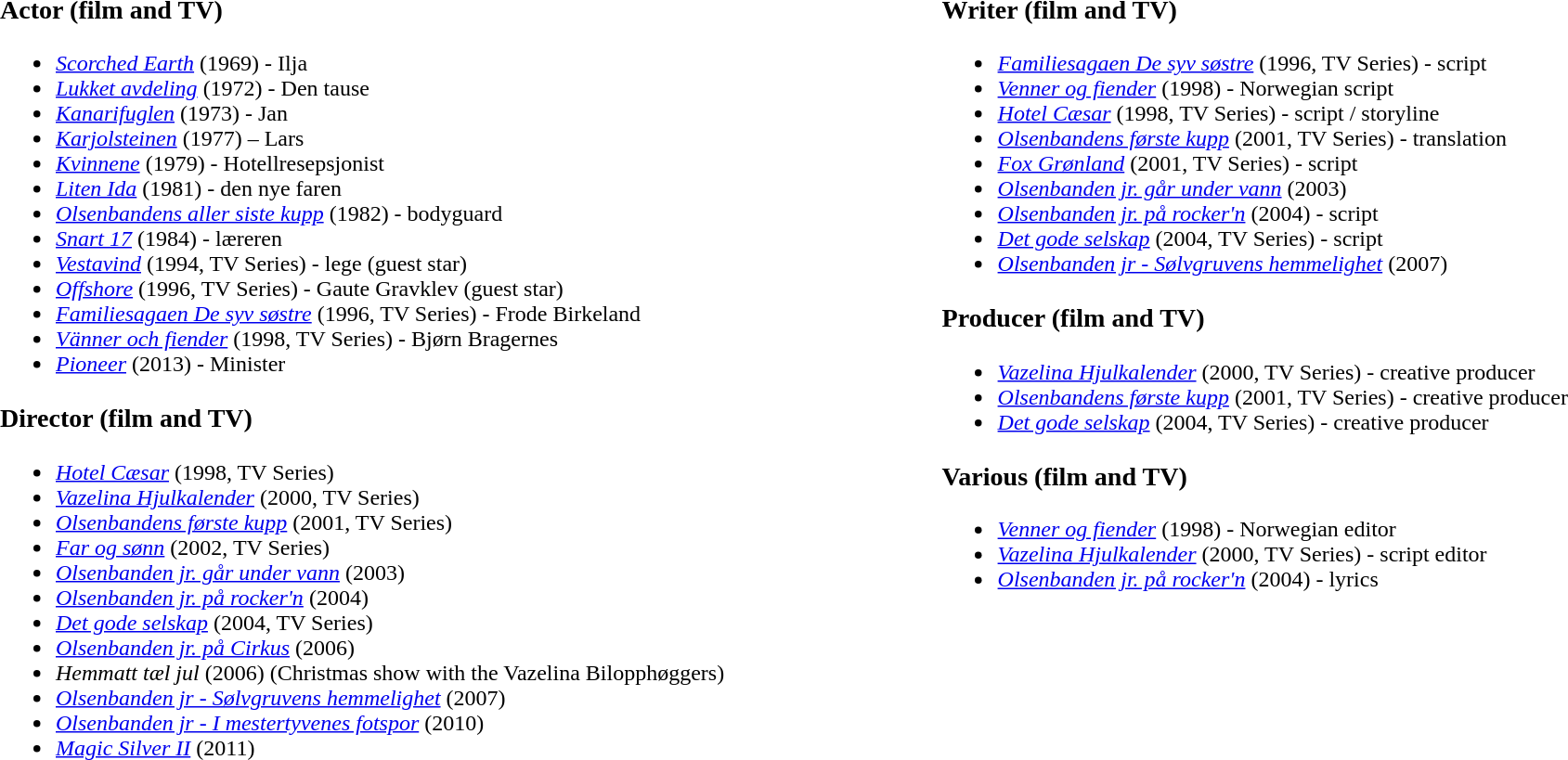<table cellpadding="2" cellspacing="2" border="0" style="width: 100%;">
<tr valign="top">
<td><br><h3>Actor (film and TV)</h3><ul><li><em><a href='#'>Scorched Earth</a></em> (1969) - Ilja</li><li><em><a href='#'>Lukket avdeling</a></em> (1972) - Den tause</li><li><em><a href='#'>Kanarifuglen</a></em> (1973) - Jan</li><li><em><a href='#'>Karjolsteinen</a></em> (1977) – Lars</li><li><em><a href='#'>Kvinnene</a></em> (1979) - Hotellresepsjonist</li><li><em><a href='#'>Liten Ida</a></em> (1981) - den nye faren</li><li><em><a href='#'>Olsenbandens aller siste kupp</a></em> (1982) - bodyguard</li><li><em><a href='#'>Snart 17</a></em> (1984) - læreren</li><li><em><a href='#'>Vestavind</a></em> (1994, TV Series) - lege (guest star)</li><li><em><a href='#'>Offshore</a></em> (1996, TV Series) - Gaute Gravklev (guest star)</li><li><em><a href='#'>Familiesagaen De syv søstre</a></em> (1996, TV Series) - Frode Birkeland</li><li><em><a href='#'>Vänner och fiender</a></em> (1998, TV Series) - Bjørn Bragernes</li><li><em><a href='#'>Pioneer</a></em> (2013) - Minister</li></ul><h3>Director (film and TV)</h3><ul><li><em><a href='#'>Hotel Cæsar</a></em> (1998, TV Series)</li><li><em><a href='#'>Vazelina Hjulkalender</a></em> (2000, TV Series)</li><li><em><a href='#'>Olsenbandens første kupp</a></em> (2001, TV Series)</li><li><em><a href='#'>Far og sønn</a></em> (2002, TV Series)</li><li><em><a href='#'>Olsenbanden jr. går under vann</a></em> (2003)</li><li><em><a href='#'>Olsenbanden jr. på rocker'n</a></em> (2004)</li><li><em><a href='#'>Det gode selskap</a></em> (2004, TV Series)</li><li><em><a href='#'>Olsenbanden jr. på Cirkus</a></em> (2006)</li><li><em>Hemmatt tæl jul</em> (2006) (Christmas show with the Vazelina Bilopphøggers)</li><li><em><a href='#'>Olsenbanden jr - Sølvgruvens hemmelighet</a></em> (2007)</li><li><em><a href='#'>Olsenbanden jr - I mestertyvenes fotspor</a></em> (2010)</li><li><em><a href='#'>Magic Silver II</a></em> (2011)</li></ul></td>
<td><br><h3>Writer (film and TV)</h3><ul><li><em><a href='#'>Familiesagaen De syv søstre</a></em> (1996, TV Series) - script</li><li><em><a href='#'>Venner og fiender</a></em> (1998) - Norwegian script</li><li><em><a href='#'>Hotel Cæsar</a></em> (1998, TV Series) - script / storyline</li><li><em><a href='#'>Olsenbandens første kupp</a></em> (2001, TV Series) - translation</li><li><em><a href='#'>Fox Grønland</a></em> (2001, TV Series) - script</li><li><em><a href='#'>Olsenbanden jr. går under vann</a></em> (2003)</li><li><em><a href='#'>Olsenbanden jr. på rocker'n</a></em> (2004) - script</li><li><em><a href='#'>Det gode selskap</a></em> (2004, TV Series) - script</li><li><em><a href='#'>Olsenbanden jr - Sølvgruvens hemmelighet</a></em> (2007)</li></ul><h3>Producer (film and TV)</h3><ul><li><em><a href='#'>Vazelina Hjulkalender</a></em> (2000, TV Series) - creative producer</li><li><em><a href='#'>Olsenbandens første kupp</a></em> (2001, TV Series) - creative producer</li><li><em><a href='#'>Det gode selskap</a></em> (2004, TV Series) - creative producer</li></ul><h3>Various (film and TV)</h3><ul><li><em><a href='#'>Venner og fiender</a></em> (1998) - Norwegian editor</li><li><em><a href='#'>Vazelina Hjulkalender</a></em> (2000, TV Series) - script editor</li><li><em><a href='#'>Olsenbanden jr. på rocker'n</a></em> (2004) - lyrics</li></ul></td>
</tr>
</table>
